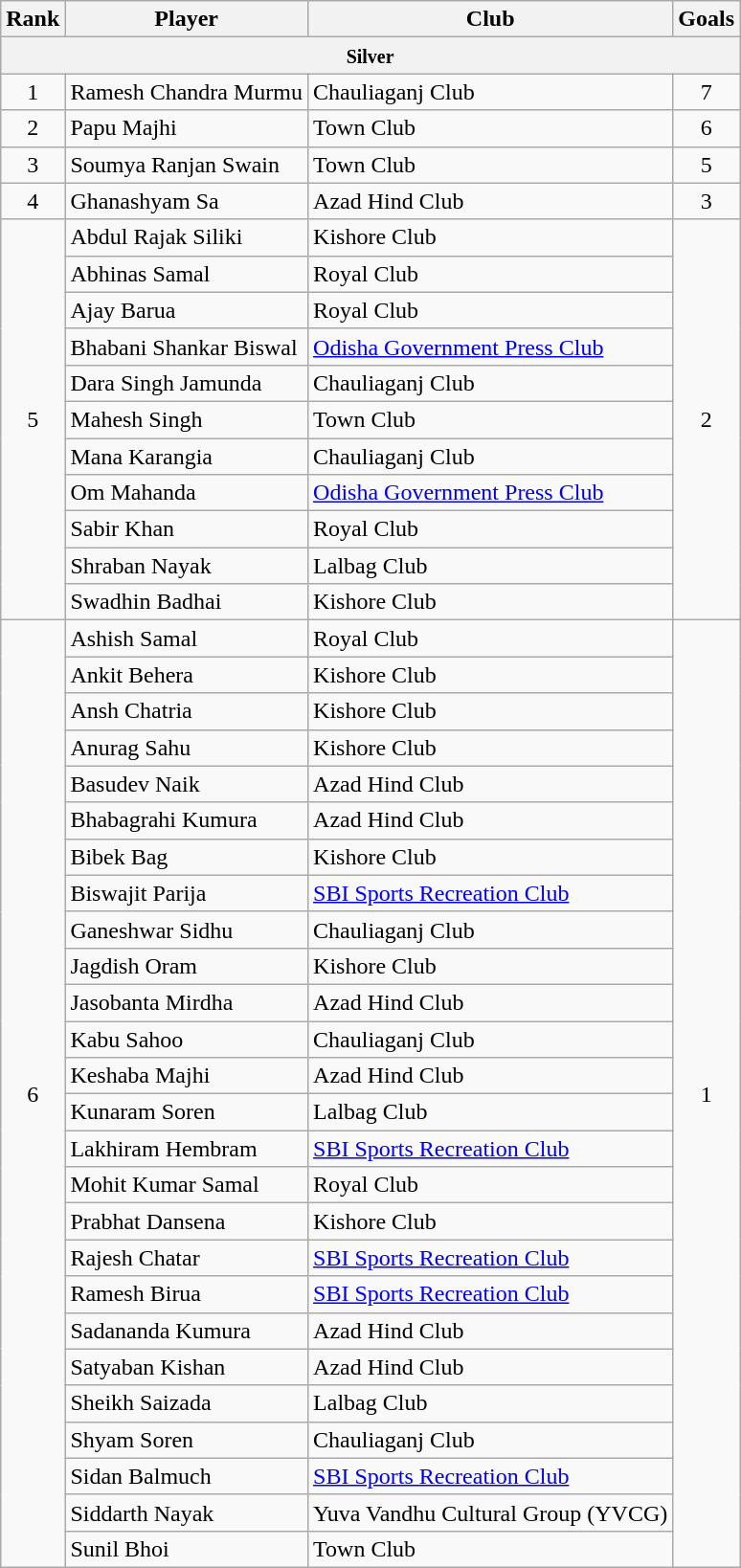<table class="wikitable sortable" style="text-align:center">
<tr>
<th>Rank</th>
<th>Player</th>
<th>Club</th>
<th>Goals</th>
</tr>
<tr>
<th colspan="4"><small>Silver</small></th>
</tr>
<tr>
<td rowspan="1">1</td>
<td align="left">Ramesh Chandra Murmu</td>
<td align="left">Chauliaganj Club</td>
<td rowspan="1">7</td>
</tr>
<tr>
<td rowspan="1">2</td>
<td align="left">Papu Majhi</td>
<td align="left">Town Club</td>
<td rowspan="1">6</td>
</tr>
<tr>
<td rowspan="1">3</td>
<td align="left">Soumya Ranjan Swain</td>
<td align="left">Town Club</td>
<td rowspan="1">5</td>
</tr>
<tr>
<td rowspan="1">4</td>
<td align="left">Ghanashyam Sa</td>
<td align="left">Azad Hind Club</td>
<td rowspan="1">3</td>
</tr>
<tr>
<td rowspan="11">5</td>
<td align="left">Abdul Rajak Siliki</td>
<td align="left">Kishore Club</td>
<td rowspan="11">2</td>
</tr>
<tr>
<td align="left">Abhinas Samal</td>
<td align="left">Royal Club</td>
</tr>
<tr>
<td align="left">Ajay Barua</td>
<td align="left">Royal Club</td>
</tr>
<tr>
<td align="left">Bhabani Shankar Biswal</td>
<td align="left"><a href='#'>Odisha Government Press Club</a></td>
</tr>
<tr>
<td align="left">Dara Singh Jamunda</td>
<td align="left">Chauliaganj Club</td>
</tr>
<tr>
<td align="left">Mahesh Singh</td>
<td align="left">Town Club</td>
</tr>
<tr>
<td align="left">Mana Karangia</td>
<td align="left">Chauliaganj Club</td>
</tr>
<tr>
<td align="left">Om Mahanda</td>
<td align="left"><a href='#'>Odisha Government Press Club</a></td>
</tr>
<tr>
<td align="left">Sabir Khan</td>
<td align="left">Royal Club</td>
</tr>
<tr>
<td align="left">Shraban Nayak</td>
<td align="left">Lalbag Club</td>
</tr>
<tr>
<td align="left">Swadhin Badhai</td>
<td align="left">Kishore Club</td>
</tr>
<tr>
<td rowspan="27">6</td>
<td align="left">Ashish Samal</td>
<td align="left">Royal Club</td>
<td rowspan="27">1</td>
</tr>
<tr>
<td align="left">Ankit Behera</td>
<td align="left">Kishore Club</td>
</tr>
<tr>
<td align="left">Ansh Chatria</td>
<td align="left">Kishore Club</td>
</tr>
<tr>
<td align="left">Anurag Sahu</td>
<td align="left">Kishore Club</td>
</tr>
<tr>
<td align="left">Basudev Naik</td>
<td align="left">Azad Hind Club</td>
</tr>
<tr>
<td align="left">Bhabagrahi Kumura</td>
<td align="left">Azad Hind Club</td>
</tr>
<tr>
<td align="left">Bibek Bag</td>
<td align="left">Kishore Club</td>
</tr>
<tr>
<td align="left">Biswajit Parija</td>
<td align="left"><a href='#'>SBI Sports Recreation Club</a></td>
</tr>
<tr>
<td align="left">Ganeshwar Sidhu</td>
<td align="left">Chauliaganj Club</td>
</tr>
<tr>
<td align="left">Jagdish Oram</td>
<td align="left">Kishore Club</td>
</tr>
<tr>
<td align="left">Jasobanta Mirdha</td>
<td align="left">Azad Hind Club</td>
</tr>
<tr>
<td align="left">Kabu Sahoo</td>
<td align="left">Chauliaganj Club</td>
</tr>
<tr>
<td align="left">Keshaba Majhi</td>
<td align="left">Azad Hind Club</td>
</tr>
<tr>
<td align="left">Kunaram Soren</td>
<td align="left">Lalbag Club</td>
</tr>
<tr>
<td align="left">Lakhiram Hembram</td>
<td align="left"><a href='#'>SBI Sports Recreation Club</a></td>
</tr>
<tr>
<td align="left">Mohit Kumar Samal</td>
<td align="left">Royal Club</td>
</tr>
<tr>
<td align="left">Prabhat Dansena</td>
<td align="left">Kishore Club</td>
</tr>
<tr>
<td align="left">Rajesh Chatar</td>
<td align="left"><a href='#'>SBI Sports Recreation Club</a></td>
</tr>
<tr>
<td align="left">Ramesh Birua</td>
<td align="left"><a href='#'>SBI Sports Recreation Club</a></td>
</tr>
<tr>
<td align="left">Sadananda Kumura</td>
<td align="left">Azad Hind Club</td>
</tr>
<tr>
<td align="left">Satyaban Kishan</td>
<td align="left">Azad Hind Club</td>
</tr>
<tr>
<td align="left">Sheikh Saizada</td>
<td align="left">Lalbag Club</td>
</tr>
<tr>
<td align="left">Shyam Soren</td>
<td align="left">Chauliaganj Club</td>
</tr>
<tr>
<td align="left">Sidan Balmuch</td>
<td align="left"><a href='#'>SBI Sports Recreation Club</a></td>
</tr>
<tr>
<td align="left">Siddarth Nayak</td>
<td align="left">Yuva Vandhu Cultural Group (YVCG)</td>
</tr>
<tr>
<td align="left">Sunil Bhoi</td>
<td align="left">Town Club</td>
</tr>
</table>
